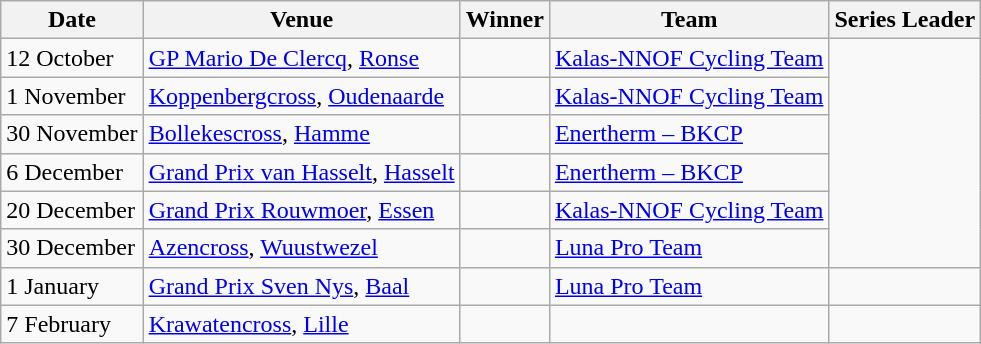<table class="wikitable">
<tr>
<th>Date</th>
<th>Venue</th>
<th>Winner</th>
<th>Team</th>
<th>Series Leader</th>
</tr>
<tr>
<td>12 October</td>
<td><a href='#'>GP Mario De Clercq</a>, <a href='#'>Ronse</a></td>
<td></td>
<td><a href='#'>Kalas-NNOF Cycling Team</a></td>
<td rowspan=6></td>
</tr>
<tr>
<td>1 November</td>
<td><a href='#'>Koppenbergcross</a>, <a href='#'>Oudenaarde</a></td>
<td></td>
<td><a href='#'>Kalas-NNOF Cycling Team</a></td>
</tr>
<tr>
<td>30 November</td>
<td><a href='#'>Bollekescross</a>, <a href='#'>Hamme</a></td>
<td></td>
<td><a href='#'>Enertherm – BKCP</a></td>
</tr>
<tr>
<td>6 December</td>
<td><a href='#'>Grand Prix van Hasselt</a>, <a href='#'>Hasselt</a></td>
<td></td>
<td><a href='#'>Enertherm – BKCP</a></td>
</tr>
<tr>
<td>20 December</td>
<td><a href='#'>Grand Prix Rouwmoer</a>, <a href='#'>Essen</a></td>
<td></td>
<td><a href='#'>Kalas-NNOF Cycling Team</a></td>
</tr>
<tr>
<td>30 December</td>
<td><a href='#'>Azencross</a>, <a href='#'>Wuustwezel</a></td>
<td></td>
<td><a href='#'>Luna Pro Team</a></td>
</tr>
<tr>
<td>1 January</td>
<td><a href='#'>Grand Prix Sven Nys</a>, <a href='#'>Baal</a></td>
<td></td>
<td><a href='#'>Luna Pro Team</a></td>
<td></td>
</tr>
<tr>
<td>7 February</td>
<td><a href='#'>Krawatencross</a>, <a href='#'>Lille</a></td>
<td></td>
<td></td>
<td></td>
</tr>
</table>
